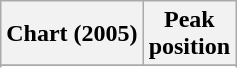<table class="wikitable sortable plainrowheaders"style="text-align:center">
<tr>
<th scope="col">Chart (2005)</th>
<th scope="col">Peak<br>position</th>
</tr>
<tr>
</tr>
<tr>
</tr>
</table>
